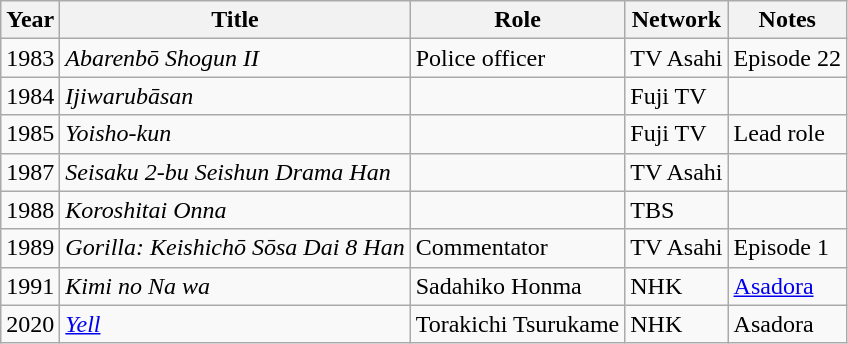<table class="wikitable">
<tr>
<th>Year</th>
<th>Title</th>
<th>Role</th>
<th>Network</th>
<th>Notes</th>
</tr>
<tr>
<td>1983</td>
<td><em>Abarenbō Shogun II</em></td>
<td>Police officer</td>
<td>TV Asahi</td>
<td>Episode 22</td>
</tr>
<tr>
<td>1984</td>
<td><em>Ijiwarubāsan</em></td>
<td></td>
<td>Fuji TV</td>
<td></td>
</tr>
<tr>
<td>1985</td>
<td><em>Yoisho-kun</em></td>
<td></td>
<td>Fuji TV</td>
<td>Lead role</td>
</tr>
<tr>
<td>1987</td>
<td><em>Seisaku 2-bu Seishun Drama Han</em></td>
<td></td>
<td>TV Asahi</td>
<td></td>
</tr>
<tr>
<td>1988</td>
<td><em>Koroshitai Onna</em></td>
<td></td>
<td>TBS</td>
<td></td>
</tr>
<tr>
<td>1989</td>
<td><em>Gorilla: Keishichō Sōsa Dai 8 Han</em></td>
<td>Commentator</td>
<td>TV Asahi</td>
<td>Episode 1</td>
</tr>
<tr>
<td>1991</td>
<td><em>Kimi no Na wa</em></td>
<td>Sadahiko Honma</td>
<td>NHK</td>
<td><a href='#'>Asadora</a></td>
</tr>
<tr>
<td>2020</td>
<td><em><a href='#'>Yell</a></em></td>
<td>Torakichi Tsurukame</td>
<td>NHK</td>
<td>Asadora</td>
</tr>
</table>
